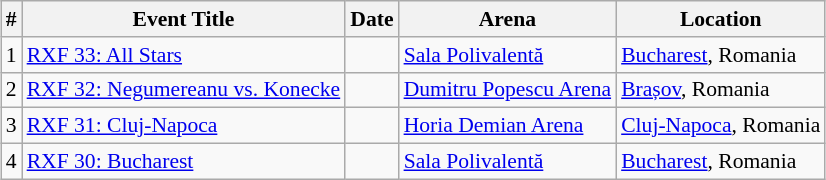<table class="sortable wikitable succession-box" style="margin:1.0em auto; font-size:90%;">
<tr>
<th scope="col">#</th>
<th scope="col">Event Title</th>
<th scope="col">Date</th>
<th scope="col">Arena</th>
<th scope="col">Location</th>
</tr>
<tr>
<td align=center>1</td>
<td><a href='#'>RXF 33: All Stars</a></td>
<td></td>
<td><a href='#'>Sala Polivalentă</a></td>
<td><a href='#'>Bucharest</a>, Romania</td>
</tr>
<tr>
<td align=center>2</td>
<td><a href='#'>RXF 32: Negumereanu vs. Konecke</a></td>
<td></td>
<td><a href='#'>Dumitru Popescu Arena</a></td>
<td><a href='#'>Brașov</a>, Romania</td>
</tr>
<tr>
<td align=center>3</td>
<td><a href='#'>RXF 31: Cluj-Napoca</a></td>
<td></td>
<td><a href='#'>Horia Demian Arena</a></td>
<td><a href='#'>Cluj-Napoca</a>, Romania</td>
</tr>
<tr>
<td align=center>4</td>
<td><a href='#'>RXF 30: Bucharest</a></td>
<td></td>
<td><a href='#'>Sala Polivalentă</a></td>
<td><a href='#'>Bucharest</a>, Romania</td>
</tr>
</table>
